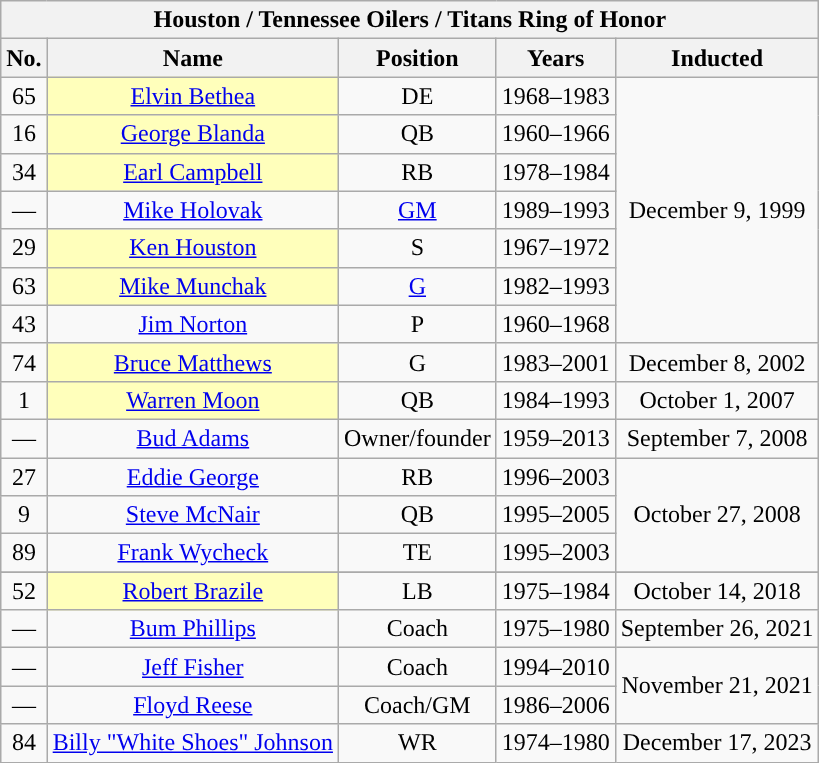<table class="wikitable" style="text-align: center;">
<tr>
<th colspan="5">Houston / Tennessee Oilers / Titans Ring of Honor</th>
</tr>
<tr>
<th>No.</th>
<th>Name</th>
<th>Position</th>
<th>Years</th>
<th>Inducted</th>
</tr>
<tr>
<td>65</td>
<td style="background:#ffb"><a href='#'>Elvin Bethea</a></td>
<td>DE</td>
<td>1968–1983</td>
<td rowspan=7>December 9, 1999</td>
</tr>
<tr>
<td>16</td>
<td style="background:#ffb"><a href='#'>George Blanda</a></td>
<td>QB</td>
<td>1960–1966</td>
</tr>
<tr>
<td>34</td>
<td style="background:#ffb"><a href='#'>Earl Campbell</a></td>
<td>RB</td>
<td>1978–1984</td>
</tr>
<tr>
<td>—</td>
<td><a href='#'>Mike Holovak</a></td>
<td><a href='#'>GM</a></td>
<td>1989–1993</td>
</tr>
<tr>
<td>29</td>
<td style="background:#ffb"><a href='#'>Ken Houston</a></td>
<td>S</td>
<td>1967–1972</td>
</tr>
<tr>
<td>63</td>
<td style="background:#ffb"><a href='#'>Mike Munchak</a></td>
<td><a href='#'>G</a></td>
<td>1982–1993</td>
</tr>
<tr>
<td>43</td>
<td><a href='#'>Jim Norton</a></td>
<td>P</td>
<td>1960–1968</td>
</tr>
<tr>
<td>74</td>
<td style="background:#ffb"><a href='#'>Bruce Matthews</a></td>
<td>G</td>
<td>1983–2001</td>
<td>December 8, 2002</td>
</tr>
<tr>
<td>1</td>
<td style="background:#ffb"><a href='#'>Warren Moon</a></td>
<td>QB</td>
<td>1984–1993</td>
<td>October 1, 2007</td>
</tr>
<tr>
<td>—</td>
<td><a href='#'>Bud Adams</a></td>
<td>Owner/founder</td>
<td>1959–2013</td>
<td>September 7, 2008</td>
</tr>
<tr>
<td>27</td>
<td><a href='#'>Eddie George</a></td>
<td>RB</td>
<td>1996–2003</td>
<td rowspan=3>October 27, 2008</td>
</tr>
<tr>
<td>9</td>
<td><a href='#'>Steve McNair</a></td>
<td>QB</td>
<td>1995–2005</td>
</tr>
<tr>
<td>89</td>
<td><a href='#'>Frank Wycheck</a></td>
<td>TE</td>
<td>1995–2003</td>
</tr>
<tr>
</tr>
<tr>
<td>52</td>
<td style="background:#ffb"><a href='#'>Robert Brazile</a></td>
<td>LB</td>
<td>1975–1984</td>
<td>October 14, 2018</td>
</tr>
<tr>
<td>—</td>
<td><a href='#'>Bum Phillips</a></td>
<td>Coach</td>
<td>1975–1980</td>
<td>September 26, 2021</td>
</tr>
<tr>
<td>—</td>
<td><a href='#'>Jeff Fisher</a></td>
<td>Coach</td>
<td>1994–2010</td>
<td rowspan=2>November 21, 2021</td>
</tr>
<tr>
<td>—</td>
<td><a href='#'>Floyd Reese</a></td>
<td>Coach/GM</td>
<td>1986–2006</td>
</tr>
<tr>
<td>84</td>
<td><a href='#'>Billy "White Shoes" Johnson</a></td>
<td>WR</td>
<td>1974–1980</td>
<td>December 17, 2023</td>
</tr>
</table>
